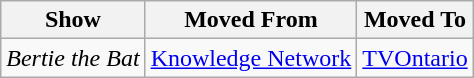<table class="wikitable">
<tr ">
<th>Show</th>
<th>Moved From</th>
<th>Moved To</th>
</tr>
<tr>
<td><em>Bertie the Bat</em></td>
<td><a href='#'>Knowledge Network</a></td>
<td><a href='#'>TVOntario</a></td>
</tr>
</table>
